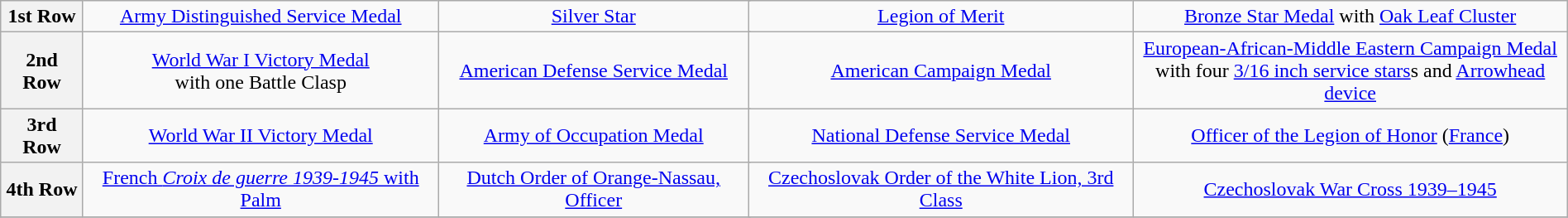<table class="wikitable" style="margin:1em auto; text-align:center;">
<tr>
<th>1st Row</th>
<td colspan="4"><a href='#'>Army Distinguished Service Medal</a></td>
<td colspan="4"><a href='#'>Silver Star</a></td>
<td colspan="4"><a href='#'>Legion of Merit</a></td>
<td colspan="4"><a href='#'>Bronze Star Medal</a> with <a href='#'>Oak Leaf Cluster</a></td>
</tr>
<tr>
<th>2nd Row</th>
<td colspan="4"><a href='#'>World War I Victory Medal</a><br> with one Battle Clasp</td>
<td colspan="4"><a href='#'>American Defense Service Medal</a></td>
<td colspan="4"><a href='#'>American Campaign Medal</a></td>
<td colspan="4"><a href='#'>European-African-Middle Eastern Campaign Medal</a><br> with four <a href='#'>3/16 inch service stars</a>s and <a href='#'>Arrowhead device</a></td>
</tr>
<tr>
<th>3rd Row</th>
<td colspan="4"><a href='#'>World War II Victory Medal</a></td>
<td colspan="4"><a href='#'>Army of Occupation Medal</a></td>
<td colspan="4"><a href='#'>National Defense Service Medal</a></td>
<td colspan="4"><a href='#'>Officer of the Legion of Honor</a> (<a href='#'>France</a>)</td>
</tr>
<tr>
<th>4th Row</th>
<td colspan="4"><a href='#'>French <em>Croix de guerre 1939-1945</em> with Palm</a></td>
<td colspan="4"><a href='#'>Dutch Order of Orange-Nassau, Officer</a></td>
<td colspan="4"><a href='#'>Czechoslovak Order of the White Lion, 3rd Class</a></td>
<td colspan="4"><a href='#'>Czechoslovak War Cross 1939–1945</a></td>
</tr>
<tr>
</tr>
</table>
